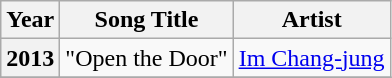<table class="wikitable sortable plainrowheaders">
<tr>
<th>Year</th>
<th>Song Title</th>
<th>Artist</th>
</tr>
<tr>
<th scope="row">2013</th>
<td>"Open the Door"</td>
<td><a href='#'>Im Chang-jung</a></td>
</tr>
<tr>
</tr>
</table>
